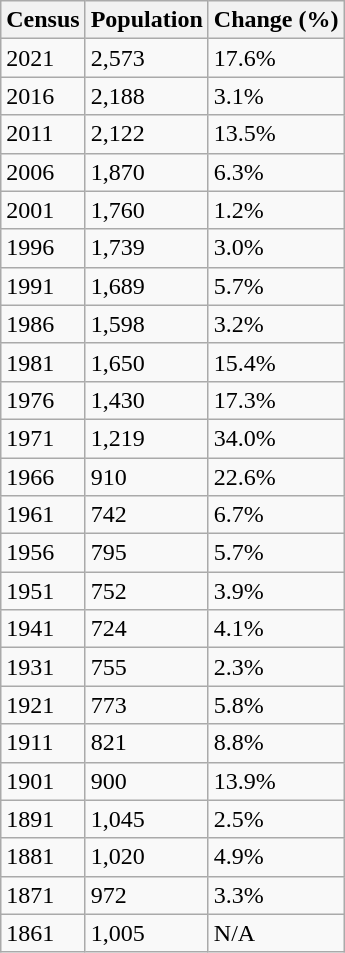<table class="wikitable">
<tr>
<th>Census</th>
<th>Population</th>
<th>Change (%)</th>
</tr>
<tr>
<td>2021</td>
<td>2,573</td>
<td> 17.6%</td>
</tr>
<tr>
<td>2016</td>
<td>2,188</td>
<td> 3.1%</td>
</tr>
<tr>
<td>2011</td>
<td>2,122</td>
<td> 13.5%</td>
</tr>
<tr>
<td>2006</td>
<td>1,870</td>
<td> 6.3%</td>
</tr>
<tr>
<td>2001</td>
<td>1,760</td>
<td> 1.2%</td>
</tr>
<tr>
<td>1996</td>
<td>1,739</td>
<td> 3.0%</td>
</tr>
<tr>
<td>1991</td>
<td>1,689</td>
<td> 5.7%</td>
</tr>
<tr>
<td>1986</td>
<td>1,598</td>
<td> 3.2%</td>
</tr>
<tr>
<td>1981</td>
<td>1,650</td>
<td> 15.4%</td>
</tr>
<tr>
<td>1976</td>
<td>1,430</td>
<td> 17.3%</td>
</tr>
<tr>
<td>1971</td>
<td>1,219</td>
<td> 34.0%</td>
</tr>
<tr>
<td>1966</td>
<td>910</td>
<td> 22.6%</td>
</tr>
<tr>
<td>1961</td>
<td>742</td>
<td> 6.7%</td>
</tr>
<tr>
<td>1956</td>
<td>795</td>
<td> 5.7%</td>
</tr>
<tr>
<td>1951</td>
<td>752</td>
<td> 3.9%</td>
</tr>
<tr>
<td>1941</td>
<td>724</td>
<td> 4.1%</td>
</tr>
<tr>
<td>1931</td>
<td>755</td>
<td> 2.3%</td>
</tr>
<tr>
<td>1921</td>
<td>773</td>
<td> 5.8%</td>
</tr>
<tr>
<td>1911</td>
<td>821</td>
<td> 8.8%</td>
</tr>
<tr>
<td>1901</td>
<td>900</td>
<td> 13.9%</td>
</tr>
<tr>
<td>1891</td>
<td>1,045</td>
<td> 2.5%</td>
</tr>
<tr>
<td>1881</td>
<td>1,020</td>
<td> 4.9%</td>
</tr>
<tr>
<td>1871</td>
<td>972</td>
<td> 3.3%</td>
</tr>
<tr>
<td>1861</td>
<td>1,005</td>
<td>N/A</td>
</tr>
</table>
